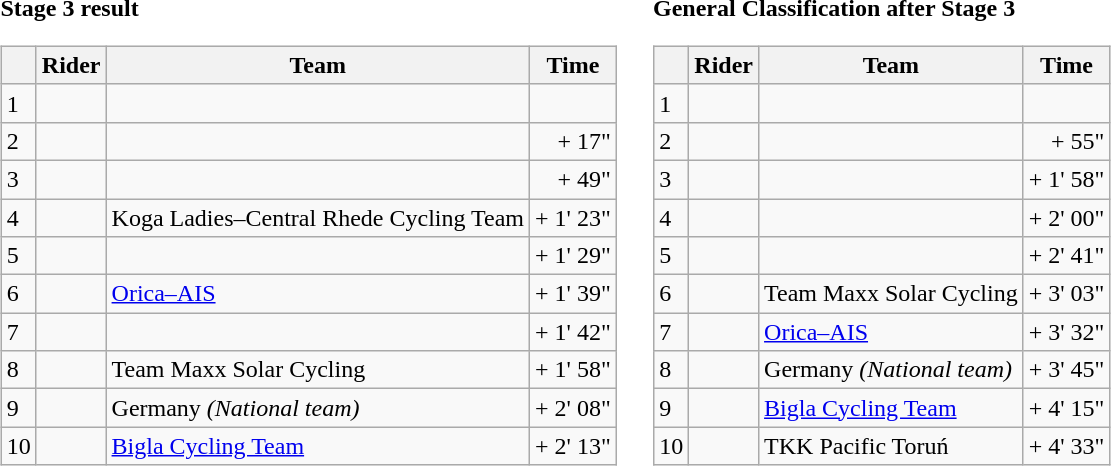<table>
<tr>
<td><strong>Stage 3 result</strong><br><table class="wikitable">
<tr>
<th></th>
<th>Rider</th>
<th>Team</th>
<th>Time</th>
</tr>
<tr>
<td>1</td>
<td></td>
<td></td>
<td align="right"></td>
</tr>
<tr>
<td>2</td>
<td></td>
<td></td>
<td align="right">+ 17"</td>
</tr>
<tr>
<td>3</td>
<td></td>
<td></td>
<td align="right">+ 49"</td>
</tr>
<tr>
<td>4</td>
<td></td>
<td>Koga Ladies–Central Rhede Cycling Team</td>
<td align="right">+ 1' 23"</td>
</tr>
<tr>
<td>5</td>
<td></td>
<td></td>
<td align="right">+ 1' 29"</td>
</tr>
<tr>
<td>6</td>
<td></td>
<td><a href='#'>Orica–AIS</a></td>
<td align="right">+ 1' 39"</td>
</tr>
<tr>
<td>7</td>
<td></td>
<td></td>
<td align="right">+ 1' 42"</td>
</tr>
<tr>
<td>8</td>
<td></td>
<td>Team Maxx Solar Cycling</td>
<td align="right">+ 1' 58"</td>
</tr>
<tr>
<td>9</td>
<td></td>
<td>Germany <em>(National team)</em></td>
<td align="right">+ 2' 08"</td>
</tr>
<tr>
<td>10</td>
<td></td>
<td><a href='#'>Bigla Cycling Team</a></td>
<td align="right">+ 2' 13"</td>
</tr>
</table>
</td>
<td></td>
<td><strong>General Classification after Stage 3</strong><br><table class="wikitable">
<tr>
<th></th>
<th>Rider</th>
<th>Team</th>
<th>Time</th>
</tr>
<tr>
<td>1</td>
<td></td>
<td></td>
<td align="right"></td>
</tr>
<tr>
<td>2</td>
<td></td>
<td></td>
<td align="right">+ 55"</td>
</tr>
<tr>
<td>3</td>
<td></td>
<td></td>
<td align="right">+ 1' 58"</td>
</tr>
<tr>
<td>4</td>
<td></td>
<td></td>
<td align="right">+ 2' 00"</td>
</tr>
<tr>
<td>5</td>
<td></td>
<td></td>
<td align="right">+ 2' 41"</td>
</tr>
<tr>
<td>6</td>
<td></td>
<td>Team Maxx Solar Cycling</td>
<td align="right">+ 3' 03"</td>
</tr>
<tr>
<td>7</td>
<td></td>
<td><a href='#'>Orica–AIS</a></td>
<td align="right">+ 3' 32"</td>
</tr>
<tr>
<td>8</td>
<td></td>
<td>Germany <em>(National team)</em></td>
<td align="right">+ 3' 45"</td>
</tr>
<tr>
<td>9</td>
<td></td>
<td><a href='#'>Bigla Cycling Team</a></td>
<td align="right">+ 4' 15"</td>
</tr>
<tr>
<td>10</td>
<td></td>
<td>TKK Pacific Toruń</td>
<td align="right">+ 4' 33"</td>
</tr>
</table>
</td>
</tr>
</table>
